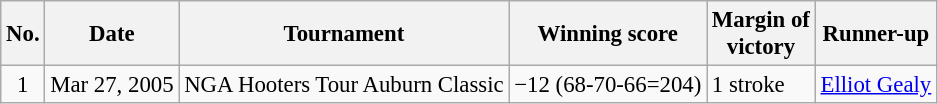<table class="wikitable" style="font-size:95%;">
<tr>
<th>No.</th>
<th>Date</th>
<th>Tournament</th>
<th>Winning score</th>
<th>Margin of<br>victory</th>
<th>Runner-up</th>
</tr>
<tr>
<td align=center>1</td>
<td align=right>Mar 27, 2005</td>
<td>NGA Hooters Tour Auburn Classic</td>
<td>−12 (68-70-66=204)</td>
<td>1 stroke</td>
<td> <a href='#'>Elliot Gealy</a></td>
</tr>
</table>
